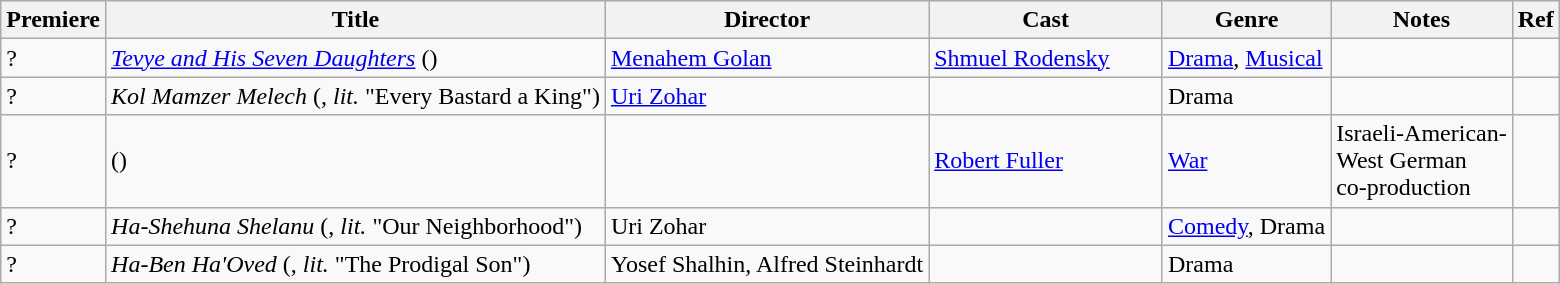<table class="wikitable">
<tr>
<th>Premiere</th>
<th>Title</th>
<th>Director</th>
<th width=15%>Cast</th>
<th>Genre</th>
<th>Notes</th>
<th>Ref</th>
</tr>
<tr>
<td>?</td>
<td><em><a href='#'>Tevye and His Seven Daughters</a></em> ()</td>
<td><a href='#'>Menahem Golan</a></td>
<td><a href='#'>Shmuel Rodensky</a></td>
<td><a href='#'>Drama</a>, <a href='#'>Musical</a></td>
<td></td>
<td></td>
</tr>
<tr>
<td>?</td>
<td><em>Kol Mamzer Melech</em> (, <em>lit.</em> "Every Bastard a King")</td>
<td><a href='#'>Uri Zohar</a></td>
<td></td>
<td>Drama</td>
<td></td>
<td></td>
</tr>
<tr>
<td>?</td>
<td><em></em> ()</td>
<td></td>
<td><a href='#'>Robert Fuller</a></td>
<td><a href='#'>War</a></td>
<td>Israeli-American-<br>West German <br>co-production</td>
<td></td>
</tr>
<tr>
<td>?</td>
<td><em>Ha-Shehuna Shelanu</em> (, <em>lit.</em> "Our Neighborhood")</td>
<td>Uri Zohar</td>
<td></td>
<td><a href='#'>Comedy</a>, Drama</td>
<td></td>
<td></td>
</tr>
<tr>
<td>?</td>
<td><em>Ha-Ben Ha'Oved</em> (, <em>lit.</em> "The Prodigal Son")</td>
<td>Yosef Shalhin, Alfred Steinhardt</td>
<td></td>
<td>Drama</td>
<td></td>
<td></td>
</tr>
</table>
